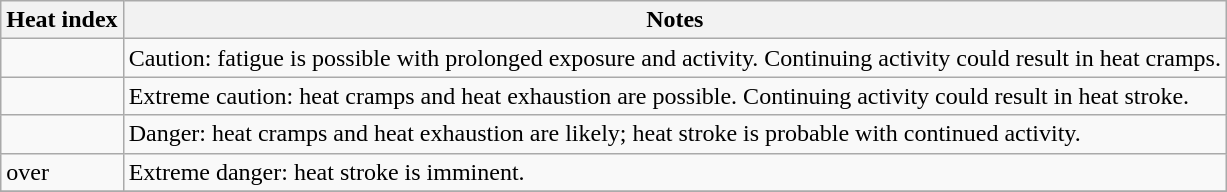<table class="wikitable">
<tr>
<th>Heat index</th>
<th>Notes</th>
</tr>
<tr>
<td></td>
<td>Caution: fatigue is possible with prolonged exposure and activity. Continuing activity could result in heat cramps.</td>
</tr>
<tr>
<td></td>
<td>Extreme caution: heat cramps and heat exhaustion are possible. Continuing activity could result in heat stroke.</td>
</tr>
<tr>
<td></td>
<td>Danger: heat cramps and heat exhaustion are likely; heat stroke is probable with continued activity.</td>
</tr>
<tr>
<td>over </td>
<td>Extreme danger: heat stroke is imminent.</td>
</tr>
<tr>
</tr>
</table>
